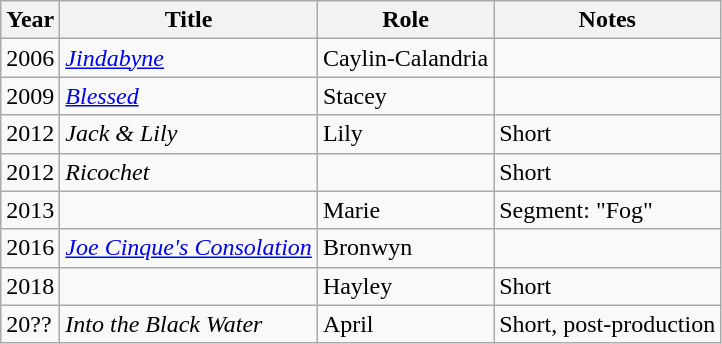<table class="wikitable sortable">
<tr>
<th>Year</th>
<th>Title</th>
<th>Role</th>
<th class="unsortable">Notes</th>
</tr>
<tr>
<td>2006</td>
<td><em><a href='#'>Jindabyne</a></em></td>
<td>Caylin-Calandria</td>
<td></td>
</tr>
<tr>
<td>2009</td>
<td><em><a href='#'>Blessed</a></em></td>
<td>Stacey</td>
<td></td>
</tr>
<tr>
<td>2012</td>
<td><em>Jack & Lily</em></td>
<td>Lily</td>
<td>Short</td>
</tr>
<tr>
<td>2012</td>
<td><em>Ricochet</em></td>
<td></td>
<td>Short</td>
</tr>
<tr>
<td>2013</td>
<td><em></em></td>
<td>Marie</td>
<td>Segment: "Fog"</td>
</tr>
<tr>
<td>2016</td>
<td><em><a href='#'>Joe Cinque's Consolation</a></em></td>
<td>Bronwyn</td>
<td></td>
</tr>
<tr>
<td>2018</td>
<td><em></em></td>
<td>Hayley</td>
<td>Short</td>
</tr>
<tr>
<td>20??</td>
<td><em>Into the Black Water</em></td>
<td>April</td>
<td>Short, post-production</td>
</tr>
</table>
